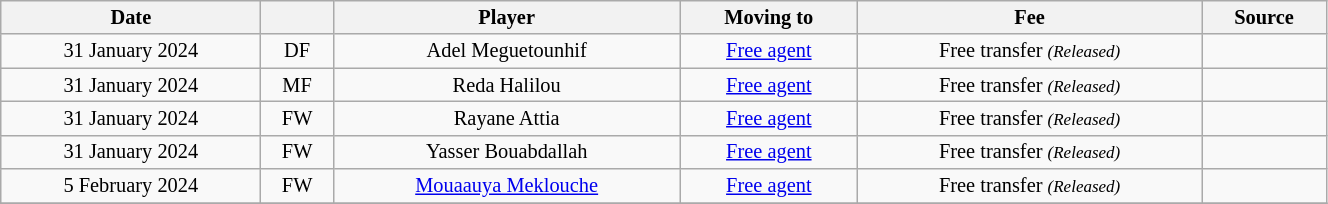<table class="wikitable sortable" style="width:70%; text-align:center; font-size:85%; text-align:centre;">
<tr>
<th>Date</th>
<th></th>
<th>Player</th>
<th>Moving to</th>
<th>Fee</th>
<th>Source</th>
</tr>
<tr>
<td>31 January 2024</td>
<td>DF</td>
<td> Adel Meguetounhif</td>
<td><a href='#'>Free agent</a></td>
<td>Free transfer <small><em>(Released)</em></small></td>
<td></td>
</tr>
<tr>
<td>31 January 2024</td>
<td>MF</td>
<td> Reda Halilou</td>
<td><a href='#'>Free agent</a></td>
<td>Free transfer <small><em>(Released)</em></small></td>
<td></td>
</tr>
<tr>
<td>31 January 2024</td>
<td>FW</td>
<td> Rayane Attia</td>
<td><a href='#'>Free agent</a></td>
<td>Free transfer <small><em>(Released)</em></small></td>
<td></td>
</tr>
<tr>
<td>31 January 2024</td>
<td>FW</td>
<td> Yasser Bouabdallah</td>
<td><a href='#'>Free agent</a></td>
<td>Free transfer <small><em>(Released)</em></small></td>
<td></td>
</tr>
<tr>
<td>5 February 2024</td>
<td>FW</td>
<td> <a href='#'>Mouaauya Meklouche</a></td>
<td><a href='#'>Free agent</a></td>
<td>Free transfer <small><em>(Released)</em></small></td>
<td></td>
</tr>
<tr>
</tr>
</table>
